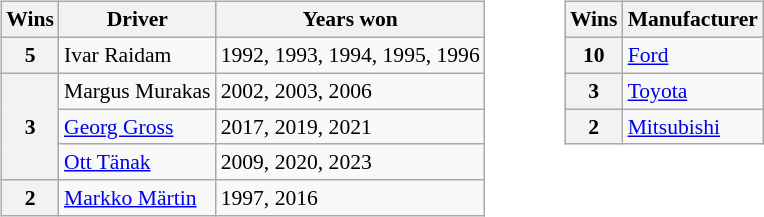<table>
<tr>
<td valign="top"><br><table class="wikitable" style="font-size: 90%;">
<tr>
<th>Wins</th>
<th>Driver</th>
<th>Years won</th>
</tr>
<tr>
<th>5</th>
<td> Ivar Raidam</td>
<td>1992, 1993, 1994, 1995, 1996</td>
</tr>
<tr>
<th rowspan="3">3</th>
<td> Margus Murakas</td>
<td>2002, 2003, 2006</td>
</tr>
<tr>
<td> <a href='#'>Georg Gross</a></td>
<td>2017, 2019, 2021</td>
</tr>
<tr>
<td> <a href='#'>Ott Tänak</a></td>
<td>2009, 2020, 2023</td>
</tr>
<tr>
<th>2</th>
<td> <a href='#'>Markko Märtin</a></td>
<td>1997, 2016</td>
</tr>
</table>
</td>
<td width="30"> </td>
<td valign="top"><br><table class="wikitable" style="font-size: 90%;">
<tr>
<th>Wins</th>
<th>Manufacturer</th>
</tr>
<tr>
<th>10</th>
<td> <a href='#'>Ford</a></td>
</tr>
<tr>
<th>3</th>
<td> <a href='#'>Toyota</a></td>
</tr>
<tr>
<th>2</th>
<td> <a href='#'>Mitsubishi</a></td>
</tr>
</table>
</td>
</tr>
</table>
